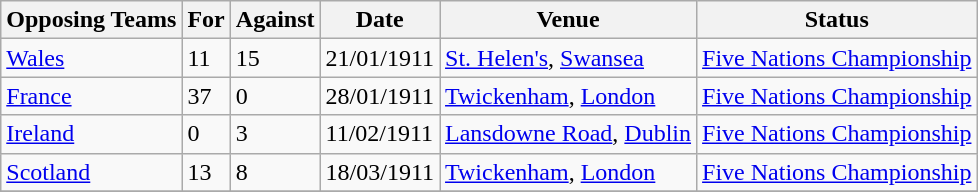<table class="wikitable">
<tr>
<th>Opposing Teams</th>
<th>For</th>
<th>Against</th>
<th>Date</th>
<th>Venue</th>
<th>Status</th>
</tr>
<tr>
<td><a href='#'>Wales</a></td>
<td>11</td>
<td>15</td>
<td>21/01/1911</td>
<td><a href='#'>St. Helen's</a>, <a href='#'>Swansea</a></td>
<td><a href='#'>Five Nations Championship</a></td>
</tr>
<tr>
<td><a href='#'>France</a></td>
<td>37</td>
<td>0</td>
<td>28/01/1911</td>
<td><a href='#'>Twickenham</a>, <a href='#'>London</a></td>
<td><a href='#'>Five Nations Championship</a></td>
</tr>
<tr>
<td><a href='#'>Ireland</a></td>
<td>0</td>
<td>3</td>
<td>11/02/1911</td>
<td><a href='#'>Lansdowne Road</a>, <a href='#'>Dublin</a></td>
<td><a href='#'>Five Nations Championship</a></td>
</tr>
<tr>
<td><a href='#'>Scotland</a></td>
<td>13</td>
<td>8</td>
<td>18/03/1911</td>
<td><a href='#'>Twickenham</a>, <a href='#'>London</a></td>
<td><a href='#'>Five Nations Championship</a></td>
</tr>
<tr>
</tr>
</table>
